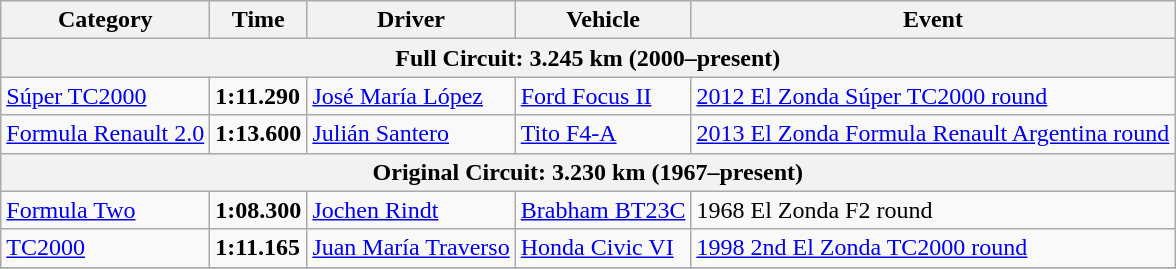<table class="wikitable">
<tr>
<th>Category</th>
<th>Time</th>
<th>Driver</th>
<th>Vehicle</th>
<th>Event</th>
</tr>
<tr>
<th colspan=5>Full Circuit: 3.245 km (2000–present)</th>
</tr>
<tr>
<td><a href='#'>Súper TC2000</a></td>
<td><strong>1:11.290</strong></td>
<td><a href='#'>José María López</a></td>
<td><a href='#'>Ford Focus II</a></td>
<td><a href='#'>2012 El Zonda Súper TC2000 round</a></td>
</tr>
<tr>
<td><a href='#'>Formula Renault 2.0</a></td>
<td><strong>1:13.600</strong></td>
<td><a href='#'>Julián Santero</a></td>
<td><a href='#'>Tito F4-A</a></td>
<td><a href='#'>2013 El Zonda Formula Renault Argentina round</a></td>
</tr>
<tr>
<th colspan=5>Original Circuit: 3.230 km (1967–present)</th>
</tr>
<tr>
<td><a href='#'>Formula Two</a></td>
<td><strong>1:08.300</strong></td>
<td><a href='#'>Jochen Rindt</a></td>
<td><a href='#'>Brabham BT23C</a></td>
<td>1968 El Zonda F2 round</td>
</tr>
<tr>
<td><a href='#'>TC2000</a></td>
<td><strong>1:11.165</strong></td>
<td><a href='#'>Juan María Traverso</a></td>
<td><a href='#'>Honda Civic VI</a></td>
<td><a href='#'>1998 2nd El Zonda TC2000 round</a></td>
</tr>
<tr>
</tr>
</table>
